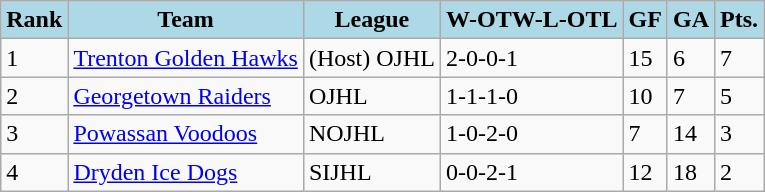<table class="wikitable">
<tr>
<th style="background:lightblue;">Rank</th>
<th style="background:lightblue;">Team</th>
<th style="background:lightblue;">League</th>
<th style="background:lightblue;">W-OTW-L-OTL</th>
<th style="background:lightblue;">GF</th>
<th style="background:lightblue;">GA</th>
<th style="background:lightblue;">Pts.</th>
</tr>
<tr>
<td>1</td>
<td><a href='#'>Trenton Golden Hawks</a></td>
<td>(Host) OJHL</td>
<td>2-0-0-1</td>
<td>15</td>
<td>6</td>
<td>7</td>
</tr>
<tr>
<td>2</td>
<td><a href='#'>Georgetown Raiders</a></td>
<td>OJHL</td>
<td>1-1-1-0</td>
<td>10</td>
<td>7</td>
<td>5</td>
</tr>
<tr>
<td>3</td>
<td><a href='#'>Powassan Voodoos</a></td>
<td>NOJHL</td>
<td>1-0-2-0</td>
<td>7</td>
<td>14</td>
<td>3</td>
</tr>
<tr>
<td>4</td>
<td><a href='#'>Dryden Ice Dogs</a></td>
<td>SIJHL</td>
<td>0-0-2-1</td>
<td>12</td>
<td>18</td>
<td>2</td>
</tr>
</table>
